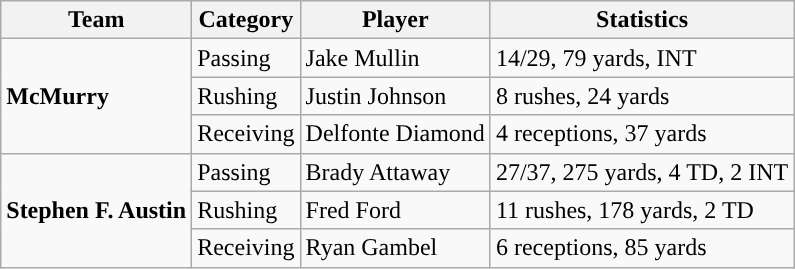<table class="wikitable" style="float: left;">
<tr>
<th>Team</th>
<th>Category</th>
<th>Player</th>
<th>Statistics</th>
</tr>
<tr>
<td rowspan=3><strong>McMurry</strong></td>
<td>Passing</td>
<td>Jake Mullin</td>
<td>14/29, 79 yards, INT</td>
</tr>
<tr>
<td>Rushing</td>
<td>Justin Johnson</td>
<td>8 rushes, 24 yards</td>
</tr>
<tr>
<td>Receiving</td>
<td>Delfonte Diamond</td>
<td>4 receptions, 37 yards</td>
</tr>
<tr>
<td rowspan=3><strong>Stephen F. Austin</strong></td>
<td>Passing</td>
<td>Brady Attaway</td>
<td>27/37, 275 yards, 4 TD, 2 INT</td>
</tr>
<tr>
<td>Rushing</td>
<td>Fred Ford</td>
<td>11 rushes, 178 yards, 2 TD</td>
</tr>
<tr>
<td>Receiving</td>
<td>Ryan Gambel</td>
<td>6 receptions, 85 yards</td>
</tr>
</table>
